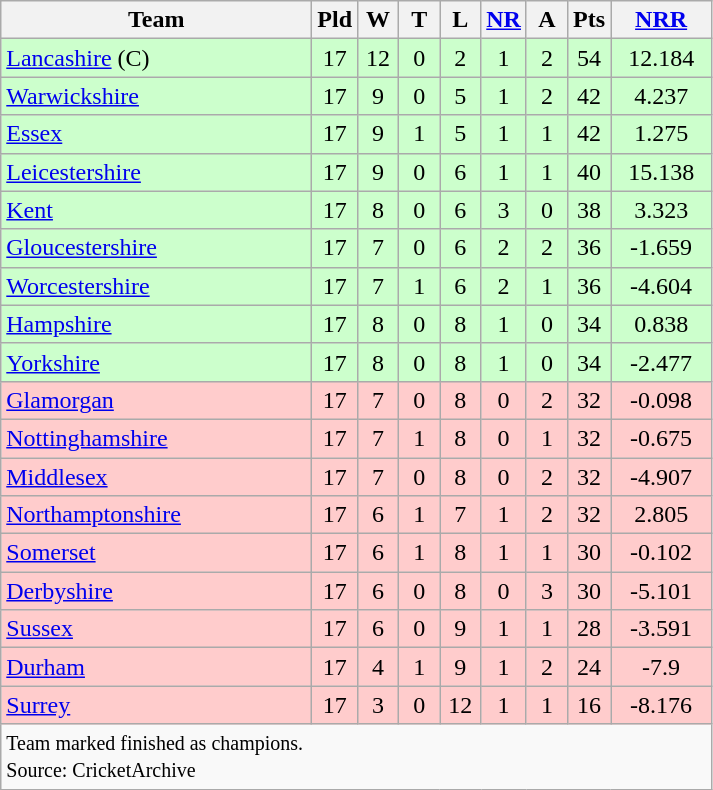<table class="wikitable" style="text-align: center;">
<tr>
<th width=200>Team</th>
<th width=20>Pld</th>
<th width=20>W</th>
<th width=20>T</th>
<th width=20>L</th>
<th width=20><a href='#'>NR</a></th>
<th width=20>A</th>
<th width=20>Pts</th>
<th width=60><a href='#'>NRR</a></th>
</tr>
<tr bgcolor="#ccffcc">
<td align=left><a href='#'>Lancashire</a> (C)</td>
<td>17</td>
<td>12</td>
<td>0</td>
<td>2</td>
<td>1</td>
<td>2</td>
<td>54</td>
<td>12.184</td>
</tr>
<tr bgcolor="#ccffcc">
<td align=left><a href='#'>Warwickshire</a></td>
<td>17</td>
<td>9</td>
<td>0</td>
<td>5</td>
<td>1</td>
<td>2</td>
<td>42</td>
<td>4.237</td>
</tr>
<tr bgcolor="#ccffcc">
<td align=left><a href='#'>Essex</a></td>
<td>17</td>
<td>9</td>
<td>1</td>
<td>5</td>
<td>1</td>
<td>1</td>
<td>42</td>
<td>1.275</td>
</tr>
<tr bgcolor="#ccffcc">
<td align=left><a href='#'>Leicestershire</a></td>
<td>17</td>
<td>9</td>
<td>0</td>
<td>6</td>
<td>1</td>
<td>1</td>
<td>40</td>
<td>15.138</td>
</tr>
<tr bgcolor="#ccffcc">
<td align=left><a href='#'>Kent</a></td>
<td>17</td>
<td>8</td>
<td>0</td>
<td>6</td>
<td>3</td>
<td>0</td>
<td>38</td>
<td>3.323</td>
</tr>
<tr bgcolor="#ccffcc">
<td align=left><a href='#'>Gloucestershire</a></td>
<td>17</td>
<td>7</td>
<td>0</td>
<td>6</td>
<td>2</td>
<td>2</td>
<td>36</td>
<td>-1.659</td>
</tr>
<tr bgcolor="#ccffcc">
<td align=left><a href='#'>Worcestershire</a></td>
<td>17</td>
<td>7</td>
<td>1</td>
<td>6</td>
<td>2</td>
<td>1</td>
<td>36</td>
<td>-4.604</td>
</tr>
<tr bgcolor="#ccffcc">
<td align=left><a href='#'>Hampshire</a></td>
<td>17</td>
<td>8</td>
<td>0</td>
<td>8</td>
<td>1</td>
<td>0</td>
<td>34</td>
<td>0.838</td>
</tr>
<tr bgcolor="#ccffcc">
<td align=left><a href='#'>Yorkshire</a></td>
<td>17</td>
<td>8</td>
<td>0</td>
<td>8</td>
<td>1</td>
<td>0</td>
<td>34</td>
<td>-2.477</td>
</tr>
<tr bgcolor="#FFCCCC">
<td align=left><a href='#'>Glamorgan</a></td>
<td>17</td>
<td>7</td>
<td>0</td>
<td>8</td>
<td>0</td>
<td>2</td>
<td>32</td>
<td>-0.098</td>
</tr>
<tr bgcolor="#FFCCCC">
<td align=left><a href='#'>Nottinghamshire</a></td>
<td>17</td>
<td>7</td>
<td>1</td>
<td>8</td>
<td>0</td>
<td>1</td>
<td>32</td>
<td>-0.675</td>
</tr>
<tr bgcolor="#FFCCCC">
<td align=left><a href='#'>Middlesex</a></td>
<td>17</td>
<td>7</td>
<td>0</td>
<td>8</td>
<td>0</td>
<td>2</td>
<td>32</td>
<td>-4.907</td>
</tr>
<tr bgcolor="#FFCCCC">
<td align=left><a href='#'>Northamptonshire</a></td>
<td>17</td>
<td>6</td>
<td>1</td>
<td>7</td>
<td>1</td>
<td>2</td>
<td>32</td>
<td>2.805</td>
</tr>
<tr bgcolor="#FFCCCC">
<td align=left><a href='#'>Somerset</a></td>
<td>17</td>
<td>6</td>
<td>1</td>
<td>8</td>
<td>1</td>
<td>1</td>
<td>30</td>
<td>-0.102</td>
</tr>
<tr bgcolor="#FFCCCC">
<td align=left><a href='#'>Derbyshire</a></td>
<td>17</td>
<td>6</td>
<td>0</td>
<td>8</td>
<td>0</td>
<td>3</td>
<td>30</td>
<td>-5.101</td>
</tr>
<tr bgcolor="#FFCCCC">
<td align=left><a href='#'>Sussex</a></td>
<td>17</td>
<td>6</td>
<td>0</td>
<td>9</td>
<td>1</td>
<td>1</td>
<td>28</td>
<td>-3.591</td>
</tr>
<tr bgcolor="#FFCCCC">
<td align=left><a href='#'>Durham</a></td>
<td>17</td>
<td>4</td>
<td>1</td>
<td>9</td>
<td>1</td>
<td>2</td>
<td>24</td>
<td>-7.9</td>
</tr>
<tr bgcolor="#FFCCCC">
<td align=left><a href='#'>Surrey</a></td>
<td>17</td>
<td>3</td>
<td>0</td>
<td>12</td>
<td>1</td>
<td>1</td>
<td>16</td>
<td>-8.176</td>
</tr>
<tr>
<td colspan="9" align="left"><small>Team marked  finished as champions.<br>Source: CricketArchive</small></td>
</tr>
</table>
